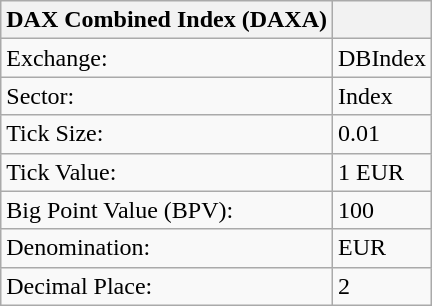<table class="wikitable">
<tr>
<th>DAX Combined Index (DAXA)</th>
<th></th>
</tr>
<tr>
<td>Exchange:</td>
<td>DBIndex</td>
</tr>
<tr>
<td>Sector:</td>
<td>Index</td>
</tr>
<tr>
<td>Tick Size:</td>
<td>0.01</td>
</tr>
<tr>
<td>Tick Value:</td>
<td>1 EUR</td>
</tr>
<tr>
<td>Big Point Value (BPV):</td>
<td>100</td>
</tr>
<tr>
<td>Denomination:</td>
<td>EUR</td>
</tr>
<tr>
<td>Decimal Place:</td>
<td>2</td>
</tr>
</table>
